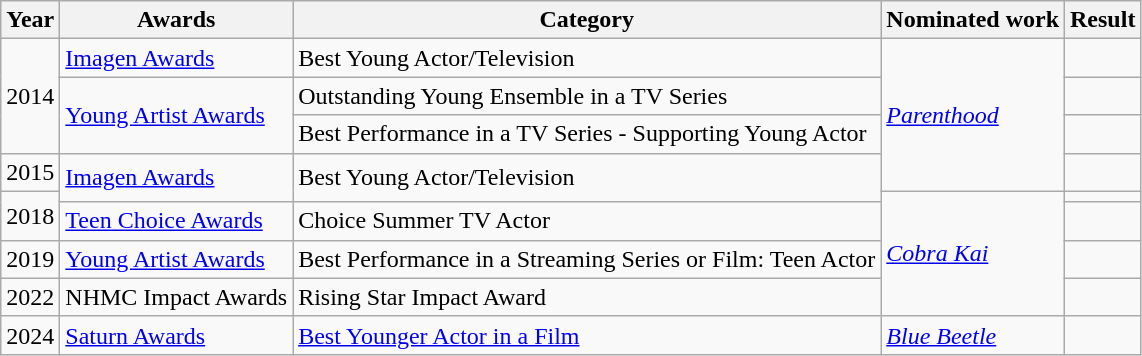<table class="wikitable">
<tr>
<th>Year</th>
<th>Awards</th>
<th>Category</th>
<th>Nominated work</th>
<th>Result</th>
</tr>
<tr>
<td rowspan=3>2014</td>
<td><a href='#'>Imagen Awards</a></td>
<td>Best Young Actor/Television</td>
<td rowspan=4><a href='#'><em>Parenthood</em></a></td>
<td></td>
</tr>
<tr>
<td rowspan=2><a href='#'>Young Artist Awards</a></td>
<td>Outstanding Young Ensemble in a TV Series</td>
<td></td>
</tr>
<tr>
<td>Best Performance in a TV Series - Supporting Young Actor</td>
<td></td>
</tr>
<tr>
<td>2015</td>
<td rowspan=2><a href='#'>Imagen Awards</a></td>
<td rowspan=2>Best Young Actor/Television</td>
<td></td>
</tr>
<tr>
<td rowspan=2>2018</td>
<td rowspan=4><em><a href='#'>Cobra Kai</a></em></td>
<td></td>
</tr>
<tr>
<td><a href='#'>Teen Choice Awards</a></td>
<td>Choice Summer TV Actor</td>
<td></td>
</tr>
<tr>
<td>2019</td>
<td><a href='#'>Young Artist Awards</a></td>
<td>Best Performance in a Streaming Series or Film: Teen Actor</td>
<td></td>
</tr>
<tr>
<td>2022</td>
<td>NHMC Impact Awards</td>
<td>Rising Star Impact Award</td>
<td></td>
</tr>
<tr>
<td>2024</td>
<td><a href='#'>Saturn Awards</a></td>
<td><a href='#'>Best Younger Actor in a Film</a></td>
<td><em><a href='#'>Blue Beetle</a></em></td>
<td></td>
</tr>
</table>
